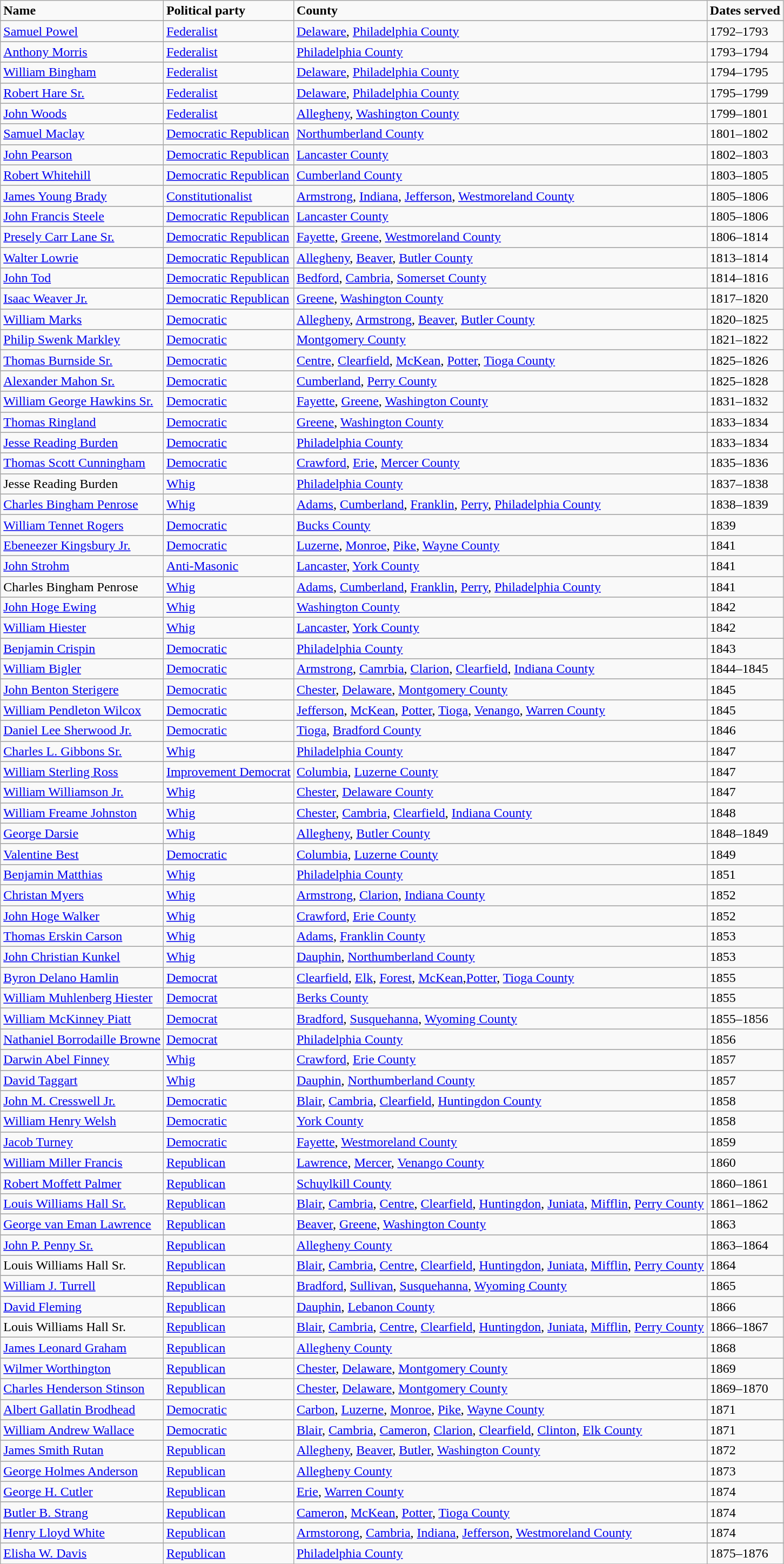<table class="wikitable">
<tr>
<td><strong>Name</strong></td>
<td><strong>Political party</strong></td>
<td><strong>County</strong></td>
<td><strong>Dates served</strong></td>
</tr>
<tr>
</tr>
<tr>
<td><a href='#'>Samuel Powel</a></td>
<td><a href='#'>Federalist</a></td>
<td><a href='#'>Delaware</a>, <a href='#'>Philadelphia County</a></td>
<td>1792–1793</td>
</tr>
<tr>
</tr>
<tr>
<td><a href='#'>Anthony Morris</a></td>
<td><a href='#'>Federalist</a></td>
<td><a href='#'>Philadelphia County</a></td>
<td>1793–1794</td>
</tr>
<tr>
</tr>
<tr>
<td><a href='#'>William Bingham</a></td>
<td><a href='#'>Federalist</a></td>
<td><a href='#'>Delaware</a>, <a href='#'>Philadelphia County</a></td>
<td>1794–1795</td>
</tr>
<tr>
</tr>
<tr>
<td><a href='#'>Robert Hare Sr.</a></td>
<td><a href='#'>Federalist</a></td>
<td><a href='#'>Delaware</a>, <a href='#'>Philadelphia County</a></td>
<td>1795–1799</td>
</tr>
<tr>
</tr>
<tr>
<td><a href='#'>John Woods</a></td>
<td><a href='#'>Federalist</a></td>
<td><a href='#'>Allegheny</a>, <a href='#'>Washington County</a></td>
<td>1799–1801</td>
</tr>
<tr>
</tr>
<tr>
<td><a href='#'>Samuel Maclay</a></td>
<td><a href='#'>Democratic Republican</a></td>
<td><a href='#'>Northumberland County</a></td>
<td>1801–1802</td>
</tr>
<tr>
</tr>
<tr>
<td><a href='#'>John Pearson</a></td>
<td><a href='#'>Democratic Republican</a></td>
<td><a href='#'>Lancaster County</a></td>
<td>1802–1803</td>
</tr>
<tr>
</tr>
<tr>
<td><a href='#'>Robert Whitehill</a></td>
<td><a href='#'>Democratic Republican</a></td>
<td><a href='#'>Cumberland County</a></td>
<td>1803–1805</td>
</tr>
<tr>
</tr>
<tr>
<td><a href='#'>James Young Brady</a></td>
<td><a href='#'>Constitutionalist</a></td>
<td><a href='#'>Armstrong</a>, <a href='#'>Indiana</a>, <a href='#'>Jefferson</a>, <a href='#'>Westmoreland County</a></td>
<td>1805–1806</td>
</tr>
<tr>
</tr>
<tr>
<td><a href='#'>John Francis Steele</a></td>
<td><a href='#'>Democratic Republican</a></td>
<td><a href='#'>Lancaster County</a></td>
<td>1805–1806</td>
</tr>
<tr>
</tr>
<tr>
<td><a href='#'>Presely Carr Lane Sr.</a></td>
<td><a href='#'>Democratic Republican</a></td>
<td><a href='#'>Fayette</a>, <a href='#'>Greene</a>, <a href='#'>Westmoreland County</a></td>
<td>1806–1814</td>
</tr>
<tr>
</tr>
<tr>
<td><a href='#'>Walter Lowrie</a></td>
<td><a href='#'>Democratic Republican</a></td>
<td><a href='#'>Allegheny</a>, <a href='#'>Beaver</a>, <a href='#'>Butler County</a></td>
<td>1813–1814</td>
</tr>
<tr>
</tr>
<tr>
<td><a href='#'>John Tod</a></td>
<td><a href='#'>Democratic Republican</a></td>
<td><a href='#'>Bedford</a>, <a href='#'>Cambria</a>, <a href='#'>Somerset County</a></td>
<td>1814–1816</td>
</tr>
<tr>
</tr>
<tr>
<td><a href='#'>Isaac Weaver Jr.</a></td>
<td><a href='#'>Democratic Republican</a></td>
<td><a href='#'>Greene</a>, <a href='#'>Washington County</a></td>
<td>1817–1820</td>
</tr>
<tr>
</tr>
<tr>
<td><a href='#'>William Marks</a></td>
<td><a href='#'>Democratic</a></td>
<td><a href='#'>Allegheny</a>, <a href='#'>Armstrong</a>, <a href='#'>Beaver</a>, <a href='#'>Butler County</a></td>
<td>1820–1825</td>
</tr>
<tr>
</tr>
<tr>
<td><a href='#'>Philip Swenk Markley</a></td>
<td><a href='#'>Democratic</a></td>
<td><a href='#'>Montgomery County</a></td>
<td>1821–1822</td>
</tr>
<tr>
</tr>
<tr>
<td><a href='#'>Thomas Burnside Sr.</a></td>
<td><a href='#'>Democratic</a></td>
<td><a href='#'>Centre</a>, <a href='#'>Clearfield</a>, <a href='#'>McKean</a>, <a href='#'>Potter</a>, <a href='#'>Tioga County</a></td>
<td>1825–1826</td>
</tr>
<tr>
</tr>
<tr>
<td><a href='#'>Alexander Mahon Sr.</a></td>
<td><a href='#'>Democratic</a></td>
<td><a href='#'>Cumberland</a>, <a href='#'>Perry County</a></td>
<td>1825–1828</td>
</tr>
<tr>
</tr>
<tr>
<td><a href='#'>William George Hawkins Sr.</a></td>
<td><a href='#'>Democratic</a></td>
<td><a href='#'>Fayette</a>, <a href='#'>Greene</a>, <a href='#'>Washington County</a></td>
<td>1831–1832</td>
</tr>
<tr>
</tr>
<tr>
<td><a href='#'>Thomas Ringland</a></td>
<td><a href='#'>Democratic</a></td>
<td><a href='#'>Greene</a>, <a href='#'>Washington County</a></td>
<td>1833–1834</td>
</tr>
<tr>
</tr>
<tr>
<td><a href='#'>Jesse Reading Burden</a></td>
<td><a href='#'>Democratic</a></td>
<td><a href='#'>Philadelphia County</a></td>
<td>1833–1834</td>
</tr>
<tr>
</tr>
<tr>
<td><a href='#'>Thomas Scott Cunningham</a></td>
<td><a href='#'>Democratic</a></td>
<td><a href='#'>Crawford</a>, <a href='#'>Erie</a>, <a href='#'>Mercer County</a></td>
<td>1835–1836</td>
</tr>
<tr>
</tr>
<tr>
<td>Jesse Reading Burden</td>
<td><a href='#'>Whig</a></td>
<td><a href='#'>Philadelphia County</a></td>
<td>1837–1838</td>
</tr>
<tr>
</tr>
<tr>
<td><a href='#'>Charles Bingham Penrose</a></td>
<td><a href='#'>Whig</a></td>
<td><a href='#'>Adams</a>, <a href='#'>Cumberland</a>, <a href='#'>Franklin</a>, <a href='#'>Perry</a>, <a href='#'>Philadelphia County</a></td>
<td>1838–1839</td>
</tr>
<tr>
</tr>
<tr>
<td><a href='#'>William Tennet Rogers</a></td>
<td><a href='#'>Democratic</a></td>
<td><a href='#'>Bucks County</a></td>
<td>1839</td>
</tr>
<tr>
</tr>
<tr>
<td><a href='#'>Ebeneezer Kingsbury Jr.</a></td>
<td><a href='#'>Democratic</a></td>
<td><a href='#'>Luzerne</a>, <a href='#'>Monroe</a>, <a href='#'>Pike</a>, <a href='#'>Wayne County</a></td>
<td>1841</td>
</tr>
<tr>
</tr>
<tr>
<td><a href='#'>John Strohm</a></td>
<td><a href='#'>Anti-Masonic</a></td>
<td><a href='#'>Lancaster</a>, <a href='#'>York County</a></td>
<td>1841</td>
</tr>
<tr>
</tr>
<tr>
<td>Charles Bingham Penrose</td>
<td><a href='#'>Whig</a></td>
<td><a href='#'>Adams</a>, <a href='#'>Cumberland</a>, <a href='#'>Franklin</a>, <a href='#'>Perry</a>, <a href='#'>Philadelphia County</a></td>
<td>1841</td>
</tr>
<tr>
</tr>
<tr>
<td><a href='#'>John Hoge Ewing</a></td>
<td><a href='#'>Whig</a></td>
<td><a href='#'>Washington County</a></td>
<td>1842</td>
</tr>
<tr>
</tr>
<tr>
<td><a href='#'>William Hiester</a></td>
<td><a href='#'>Whig</a></td>
<td><a href='#'>Lancaster</a>, <a href='#'>York County</a></td>
<td>1842</td>
</tr>
<tr>
</tr>
<tr>
<td><a href='#'>Benjamin Crispin</a></td>
<td><a href='#'>Democratic</a></td>
<td><a href='#'>Philadelphia County</a></td>
<td>1843</td>
</tr>
<tr>
</tr>
<tr>
<td><a href='#'>William Bigler</a></td>
<td><a href='#'>Democratic</a></td>
<td><a href='#'>Armstrong</a>, <a href='#'>Camrbia</a>, <a href='#'>Clarion</a>, <a href='#'>Clearfield</a>, <a href='#'>Indiana County</a></td>
<td>1844–1845</td>
</tr>
<tr>
</tr>
<tr>
<td><a href='#'>John Benton Sterigere</a></td>
<td><a href='#'>Democratic</a></td>
<td><a href='#'>Chester</a>, <a href='#'>Delaware</a>, <a href='#'>Montgomery County</a></td>
<td>1845</td>
</tr>
<tr>
</tr>
<tr>
<td><a href='#'>William Pendleton Wilcox</a></td>
<td><a href='#'>Democratic</a></td>
<td><a href='#'>Jefferson</a>, <a href='#'>McKean</a>, <a href='#'>Potter</a>, <a href='#'>Tioga</a>, <a href='#'>Venango</a>, <a href='#'>Warren County</a></td>
<td>1845</td>
</tr>
<tr>
</tr>
<tr>
<td><a href='#'>Daniel Lee Sherwood Jr.</a></td>
<td><a href='#'>Democratic</a></td>
<td><a href='#'>Tioga</a>, <a href='#'>Bradford County</a></td>
<td>1846</td>
</tr>
<tr>
</tr>
<tr>
<td><a href='#'>Charles L. Gibbons Sr.</a></td>
<td><a href='#'>Whig</a></td>
<td><a href='#'>Philadelphia County</a></td>
<td>1847</td>
</tr>
<tr>
</tr>
<tr>
<td><a href='#'>William Sterling Ross</a></td>
<td><a href='#'>Improvement Democrat</a></td>
<td><a href='#'>Columbia</a>, <a href='#'>Luzerne County</a></td>
<td>1847</td>
</tr>
<tr>
</tr>
<tr>
<td><a href='#'>William Williamson Jr.</a></td>
<td><a href='#'>Whig</a></td>
<td><a href='#'>Chester</a>, <a href='#'>Delaware County</a></td>
<td>1847</td>
</tr>
<tr>
</tr>
<tr>
<td><a href='#'>William Freame Johnston</a></td>
<td><a href='#'>Whig</a></td>
<td><a href='#'>Chester</a>, <a href='#'>Cambria</a>, <a href='#'>Clearfield</a>, <a href='#'>Indiana County</a></td>
<td>1848</td>
</tr>
<tr>
</tr>
<tr>
<td><a href='#'>George Darsie</a></td>
<td><a href='#'>Whig</a></td>
<td><a href='#'>Allegheny</a>, <a href='#'>Butler County</a></td>
<td>1848–1849</td>
</tr>
<tr>
</tr>
<tr>
<td><a href='#'>Valentine Best</a></td>
<td><a href='#'>Democratic</a></td>
<td><a href='#'>Columbia</a>, <a href='#'>Luzerne County</a></td>
<td>1849</td>
</tr>
<tr>
</tr>
<tr>
<td><a href='#'>Benjamin Matthias</a></td>
<td><a href='#'>Whig</a></td>
<td><a href='#'>Philadelphia County</a></td>
<td>1851</td>
</tr>
<tr>
</tr>
<tr>
<td><a href='#'>Christan Myers</a></td>
<td><a href='#'>Whig</a></td>
<td><a href='#'>Armstrong</a>, <a href='#'>Clarion</a>, <a href='#'>Indiana County</a></td>
<td>1852</td>
</tr>
<tr>
</tr>
<tr>
<td><a href='#'>John Hoge Walker</a></td>
<td><a href='#'>Whig</a></td>
<td><a href='#'>Crawford</a>, <a href='#'>Erie County</a></td>
<td>1852</td>
</tr>
<tr>
</tr>
<tr>
<td><a href='#'>Thomas Erskin Carson</a></td>
<td><a href='#'>Whig</a></td>
<td><a href='#'>Adams</a>, <a href='#'>Franklin County</a></td>
<td>1853</td>
</tr>
<tr>
</tr>
<tr>
<td><a href='#'>John Christian Kunkel</a></td>
<td><a href='#'>Whig</a></td>
<td><a href='#'>Dauphin</a>, <a href='#'>Northumberland County</a></td>
<td>1853</td>
</tr>
<tr>
</tr>
<tr>
<td><a href='#'>Byron Delano Hamlin</a></td>
<td><a href='#'>Democrat</a></td>
<td><a href='#'>Clearfield</a>, <a href='#'>Elk</a>, <a href='#'>Forest</a>, <a href='#'>McKean</a>,<a href='#'>Potter</a>, <a href='#'>Tioga County</a></td>
<td>1855</td>
</tr>
<tr>
</tr>
<tr>
<td><a href='#'>William Muhlenberg Hiester</a></td>
<td><a href='#'>Democrat</a></td>
<td><a href='#'>Berks County</a></td>
<td>1855</td>
</tr>
<tr>
</tr>
<tr>
<td><a href='#'>William McKinney Piatt</a></td>
<td><a href='#'>Democrat</a></td>
<td><a href='#'>Bradford</a>, <a href='#'>Susquehanna</a>, <a href='#'>Wyoming County</a></td>
<td>1855–1856</td>
</tr>
<tr>
</tr>
<tr>
<td><a href='#'>Nathaniel Borrodaille Browne</a></td>
<td><a href='#'>Democrat</a></td>
<td><a href='#'>Philadelphia County</a></td>
<td>1856</td>
</tr>
<tr>
</tr>
<tr>
<td><a href='#'>Darwin Abel Finney</a></td>
<td><a href='#'>Whig</a></td>
<td><a href='#'>Crawford</a>, <a href='#'>Erie County</a></td>
<td>1857</td>
</tr>
<tr>
</tr>
<tr>
<td><a href='#'>David Taggart</a></td>
<td><a href='#'>Whig</a></td>
<td><a href='#'>Dauphin</a>, <a href='#'>Northumberland County</a></td>
<td>1857</td>
</tr>
<tr>
</tr>
<tr>
<td><a href='#'>John M. Cresswell Jr.</a></td>
<td><a href='#'>Democratic</a></td>
<td><a href='#'>Blair</a>, <a href='#'>Cambria</a>, <a href='#'>Clearfield</a>, <a href='#'>Huntingdon County</a></td>
<td>1858</td>
</tr>
<tr>
</tr>
<tr>
<td><a href='#'>William Henry Welsh</a></td>
<td><a href='#'>Democratic</a></td>
<td><a href='#'>York County</a></td>
<td>1858</td>
</tr>
<tr>
</tr>
<tr>
<td><a href='#'>Jacob Turney</a></td>
<td><a href='#'>Democratic</a></td>
<td><a href='#'>Fayette</a>, <a href='#'>Westmoreland County</a></td>
<td>1859</td>
</tr>
<tr>
</tr>
<tr>
<td><a href='#'>William Miller Francis</a></td>
<td><a href='#'>Republican</a></td>
<td><a href='#'>Lawrence</a>, <a href='#'>Mercer</a>, <a href='#'>Venango County</a></td>
<td>1860</td>
</tr>
<tr>
</tr>
<tr>
<td><a href='#'>Robert Moffett Palmer</a></td>
<td><a href='#'>Republican</a></td>
<td><a href='#'>Schuylkill County</a></td>
<td>1860–1861</td>
</tr>
<tr>
</tr>
<tr>
<td><a href='#'>Louis Williams Hall Sr.</a></td>
<td><a href='#'>Republican</a></td>
<td><a href='#'>Blair</a>, <a href='#'>Cambria</a>, <a href='#'>Centre</a>, <a href='#'>Clearfield</a>, <a href='#'>Huntingdon</a>, <a href='#'>Juniata</a>, <a href='#'>Mifflin</a>, <a href='#'>Perry County</a></td>
<td>1861–1862</td>
</tr>
<tr>
</tr>
<tr>
<td><a href='#'>George van Eman Lawrence</a></td>
<td><a href='#'>Republican</a></td>
<td><a href='#'>Beaver</a>, <a href='#'>Greene</a>, <a href='#'>Washington County</a></td>
<td>1863</td>
</tr>
<tr>
</tr>
<tr>
<td><a href='#'>John P. Penny Sr.</a></td>
<td><a href='#'>Republican</a></td>
<td><a href='#'>Allegheny County</a></td>
<td>1863–1864</td>
</tr>
<tr>
</tr>
<tr>
<td>Louis Williams Hall Sr.</td>
<td><a href='#'>Republican</a></td>
<td><a href='#'>Blair</a>, <a href='#'>Cambria</a>, <a href='#'>Centre</a>, <a href='#'>Clearfield</a>, <a href='#'>Huntingdon</a>, <a href='#'>Juniata</a>, <a href='#'>Mifflin</a>, <a href='#'>Perry County</a></td>
<td>1864</td>
</tr>
<tr>
</tr>
<tr>
<td><a href='#'>William J. Turrell</a></td>
<td><a href='#'>Republican</a></td>
<td><a href='#'>Bradford</a>, <a href='#'>Sullivan</a>, <a href='#'>Susquehanna</a>, <a href='#'>Wyoming County</a></td>
<td>1865</td>
</tr>
<tr>
</tr>
<tr>
<td><a href='#'>David Fleming</a></td>
<td><a href='#'>Republican</a></td>
<td><a href='#'>Dauphin</a>, <a href='#'>Lebanon County</a></td>
<td>1866</td>
</tr>
<tr>
</tr>
<tr>
<td>Louis Williams Hall Sr.</td>
<td><a href='#'>Republican</a></td>
<td><a href='#'>Blair</a>, <a href='#'>Cambria</a>, <a href='#'>Centre</a>, <a href='#'>Clearfield</a>, <a href='#'>Huntingdon</a>, <a href='#'>Juniata</a>, <a href='#'>Mifflin</a>, <a href='#'>Perry County</a></td>
<td>1866–1867</td>
</tr>
<tr>
</tr>
<tr>
<td><a href='#'>James Leonard Graham</a></td>
<td><a href='#'>Republican</a></td>
<td><a href='#'>Allegheny County</a></td>
<td>1868</td>
</tr>
<tr>
</tr>
<tr>
<td><a href='#'>Wilmer Worthington</a></td>
<td><a href='#'>Republican</a></td>
<td><a href='#'>Chester</a>, <a href='#'>Delaware</a>, <a href='#'>Montgomery County</a></td>
<td>1869</td>
</tr>
<tr>
</tr>
<tr>
<td><a href='#'>Charles Henderson Stinson</a></td>
<td><a href='#'>Republican</a></td>
<td><a href='#'>Chester</a>, <a href='#'>Delaware</a>, <a href='#'>Montgomery County</a></td>
<td>1869–1870</td>
</tr>
<tr>
</tr>
<tr>
<td><a href='#'>Albert Gallatin Brodhead</a></td>
<td><a href='#'>Democratic</a></td>
<td><a href='#'>Carbon</a>, <a href='#'>Luzerne</a>, <a href='#'>Monroe</a>, <a href='#'>Pike</a>, <a href='#'>Wayne County</a></td>
<td>1871</td>
</tr>
<tr>
</tr>
<tr>
<td><a href='#'>William Andrew Wallace</a></td>
<td><a href='#'>Democratic</a></td>
<td><a href='#'>Blair</a>, <a href='#'>Cambria</a>, <a href='#'>Cameron</a>, <a href='#'>Clarion</a>, <a href='#'>Clearfield</a>, <a href='#'>Clinton</a>, <a href='#'>Elk County</a></td>
<td>1871</td>
</tr>
<tr>
</tr>
<tr>
<td><a href='#'>James Smith Rutan</a></td>
<td><a href='#'>Republican</a></td>
<td><a href='#'>Allegheny</a>, <a href='#'>Beaver</a>, <a href='#'>Butler</a>, <a href='#'>Washington County</a></td>
<td>1872</td>
</tr>
<tr>
</tr>
<tr>
<td><a href='#'>George Holmes Anderson</a></td>
<td><a href='#'>Republican</a></td>
<td><a href='#'>Allegheny County</a></td>
<td>1873</td>
</tr>
<tr>
</tr>
<tr>
<td><a href='#'>George H. Cutler</a></td>
<td><a href='#'>Republican</a></td>
<td><a href='#'>Erie</a>, <a href='#'>Warren County</a></td>
<td>1874</td>
</tr>
<tr>
</tr>
<tr>
<td><a href='#'>Butler B. Strang</a></td>
<td><a href='#'>Republican</a></td>
<td><a href='#'>Cameron</a>, <a href='#'>McKean</a>, <a href='#'>Potter</a>, <a href='#'>Tioga County</a></td>
<td>1874</td>
</tr>
<tr>
</tr>
<tr>
<td><a href='#'>Henry Lloyd White</a></td>
<td><a href='#'>Republican</a></td>
<td><a href='#'>Armstorong</a>, <a href='#'>Cambria</a>, <a href='#'>Indiana</a>, <a href='#'>Jefferson</a>, <a href='#'>Westmoreland County</a></td>
<td>1874</td>
</tr>
<tr>
</tr>
<tr>
<td><a href='#'>Elisha W. Davis</a></td>
<td><a href='#'>Republican</a></td>
<td><a href='#'>Philadelphia County</a></td>
<td>1875–1876</td>
</tr>
<tr>
</tr>
</table>
